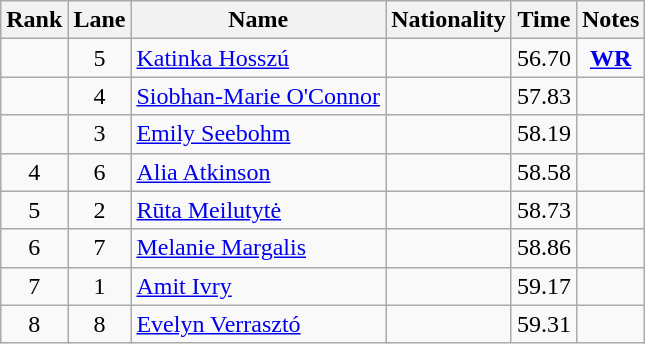<table class="wikitable sortable" style="text-align:center">
<tr>
<th>Rank</th>
<th>Lane</th>
<th>Name</th>
<th>Nationality</th>
<th>Time</th>
<th>Notes</th>
</tr>
<tr>
<td></td>
<td>5</td>
<td align=left><a href='#'>Katinka Hosszú</a></td>
<td align=left></td>
<td>56.70</td>
<td><strong><a href='#'>WR</a></strong></td>
</tr>
<tr>
<td></td>
<td>4</td>
<td align=left><a href='#'>Siobhan-Marie O'Connor</a></td>
<td align=left></td>
<td>57.83</td>
<td></td>
</tr>
<tr>
<td></td>
<td>3</td>
<td align=left><a href='#'>Emily Seebohm</a></td>
<td align=left></td>
<td>58.19</td>
<td></td>
</tr>
<tr>
<td>4</td>
<td>6</td>
<td align=left><a href='#'>Alia Atkinson</a></td>
<td align=left></td>
<td>58.58</td>
<td></td>
</tr>
<tr>
<td>5</td>
<td>2</td>
<td align=left><a href='#'>Rūta Meilutytė</a></td>
<td align=left></td>
<td>58.73</td>
<td></td>
</tr>
<tr>
<td>6</td>
<td>7</td>
<td align=left><a href='#'>Melanie Margalis</a></td>
<td align=left></td>
<td>58.86</td>
<td></td>
</tr>
<tr>
<td>7</td>
<td>1</td>
<td align=left><a href='#'>Amit Ivry</a></td>
<td align=left></td>
<td>59.17</td>
<td></td>
</tr>
<tr>
<td>8</td>
<td>8</td>
<td align=left><a href='#'>Evelyn Verrasztó</a></td>
<td align=left></td>
<td>59.31</td>
<td></td>
</tr>
</table>
